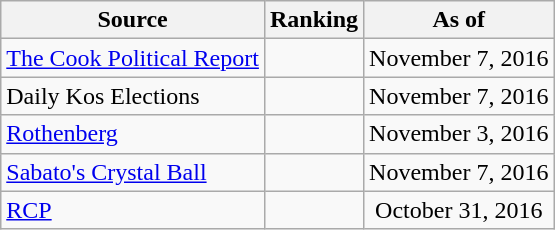<table class="wikitable" style="text-align:center">
<tr>
<th>Source</th>
<th>Ranking</th>
<th>As of</th>
</tr>
<tr>
<td align=left><a href='#'>The Cook Political Report</a></td>
<td></td>
<td>November 7, 2016</td>
</tr>
<tr>
<td align=left>Daily Kos Elections</td>
<td></td>
<td>November 7, 2016</td>
</tr>
<tr>
<td align=left><a href='#'>Rothenberg</a></td>
<td></td>
<td>November 3, 2016</td>
</tr>
<tr>
<td align=left><a href='#'>Sabato's Crystal Ball</a></td>
<td></td>
<td>November 7, 2016</td>
</tr>
<tr>
<td align="left"><a href='#'>RCP</a></td>
<td></td>
<td>October 31, 2016</td>
</tr>
</table>
